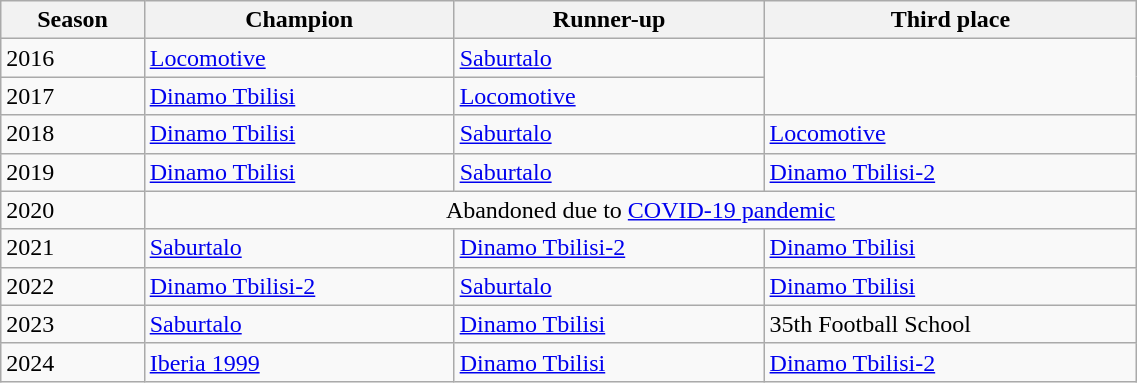<table class="wikitable" width=60%>
<tr>
<th>Season</th>
<th>Champion</th>
<th>Runner-up</th>
<th>Third place</th>
</tr>
<tr>
<td>2016</td>
<td><a href='#'>Locomotive</a></td>
<td><a href='#'>Saburtalo</a></td>
</tr>
<tr>
<td>2017</td>
<td><a href='#'>Dinamo Tbilisi</a></td>
<td><a href='#'>Locomotive</a></td>
</tr>
<tr>
<td>2018</td>
<td><a href='#'>Dinamo Tbilisi</a></td>
<td><a href='#'>Saburtalo</a></td>
<td><a href='#'>Locomotive</a></td>
</tr>
<tr>
<td>2019</td>
<td><a href='#'>Dinamo Tbilisi</a></td>
<td><a href='#'>Saburtalo</a></td>
<td><a href='#'>Dinamo Tbilisi-2</a></td>
</tr>
<tr>
<td>2020</td>
<td colspan=3 align=center>Abandoned due to <a href='#'>COVID-19 pandemic</a></td>
</tr>
<tr>
<td>2021</td>
<td><a href='#'>Saburtalo</a></td>
<td><a href='#'>Dinamo Tbilisi-2</a></td>
<td><a href='#'>Dinamo Tbilisi</a></td>
</tr>
<tr>
<td>2022</td>
<td><a href='#'>Dinamo Tbilisi-2</a></td>
<td><a href='#'>Saburtalo</a></td>
<td><a href='#'>Dinamo Tbilisi</a></td>
</tr>
<tr>
<td>2023</td>
<td><a href='#'>Saburtalo</a></td>
<td><a href='#'>Dinamo Tbilisi</a></td>
<td>35th Football School</td>
</tr>
<tr>
<td>2024</td>
<td><a href='#'>Iberia 1999</a></td>
<td><a href='#'>Dinamo Tbilisi</a></td>
<td><a href='#'>Dinamo Tbilisi-2</a></td>
</tr>
</table>
